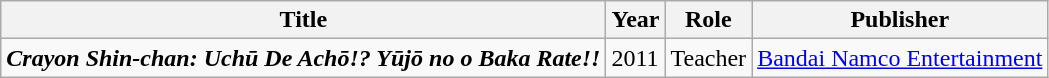<table class="wikitable">
<tr>
<th>Title</th>
<th>Year</th>
<th>Role</th>
<th>Publisher</th>
</tr>
<tr>
<td><strong><em>Crayon Shin-chan: Uchū De Achō!? Yūjō no o Baka Rate!!</em></strong></td>
<td>2011</td>
<td>Teacher</td>
<td><a href='#'>Bandai Namco Entertainment</a></td>
</tr>
</table>
